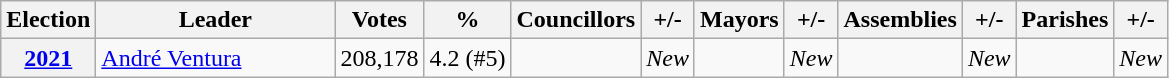<table class="wikitable" style="text-align:right;">
<tr>
<th>Election</th>
<th width="152px">Leader</th>
<th>Votes</th>
<th>%</th>
<th>Councillors</th>
<th>+/-</th>
<th>Mayors</th>
<th>+/-</th>
<th>Assemblies</th>
<th>+/-</th>
<th>Parishes</th>
<th>+/-</th>
</tr>
<tr>
<th><a href='#'>2021</a></th>
<td align=left><a href='#'>André Ventura</a></td>
<td>208,178</td>
<td>4.2 (#5)</td>
<td></td>
<td><em>New</em></td>
<td></td>
<td><em>New</em></td>
<td></td>
<td><em>New</em></td>
<td></td>
<td><em>New</em></td>
</tr>
</table>
